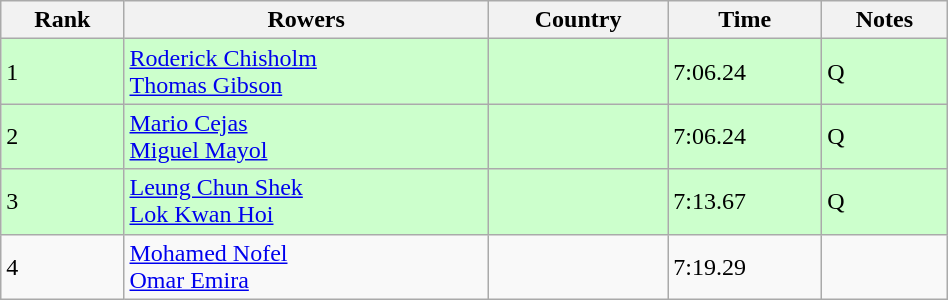<table class="wikitable sortable" width=50%>
<tr>
<th>Rank</th>
<th>Rowers</th>
<th>Country</th>
<th>Time</th>
<th>Notes</th>
</tr>
<tr bgcolor=ccffcc>
<td>1</td>
<td><a href='#'>Roderick Chisholm</a><br><a href='#'>Thomas Gibson</a></td>
<td></td>
<td>7:06.24</td>
<td>Q</td>
</tr>
<tr bgcolor=ccffcc>
<td>2</td>
<td><a href='#'>Mario Cejas</a><br><a href='#'>Miguel Mayol</a></td>
<td></td>
<td>7:06.24</td>
<td>Q</td>
</tr>
<tr bgcolor=ccffcc>
<td>3</td>
<td><a href='#'>Leung Chun Shek</a><br><a href='#'>Lok Kwan Hoi</a></td>
<td></td>
<td>7:13.67</td>
<td>Q</td>
</tr>
<tr>
<td>4</td>
<td><a href='#'>Mohamed Nofel</a><br><a href='#'>Omar Emira</a></td>
<td></td>
<td>7:19.29</td>
<td></td>
</tr>
</table>
